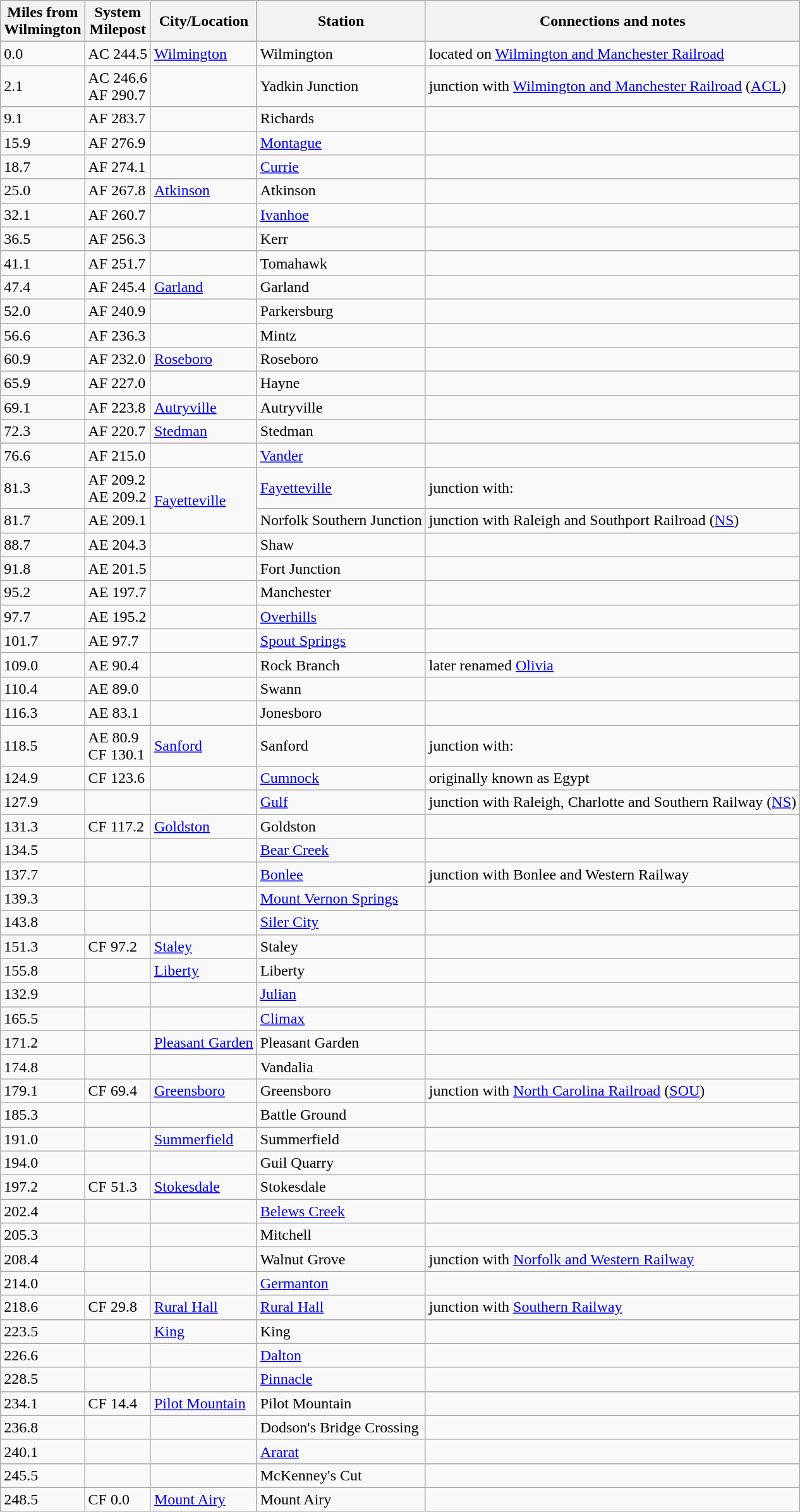<table class="wikitable">
<tr>
<th>Miles from<br>Wilmington</th>
<th>System<br>Milepost</th>
<th>City/Location</th>
<th>Station</th>
<th>Connections and notes</th>
</tr>
<tr>
<td>0.0</td>
<td>AC 244.5</td>
<td><a href='#'>Wilmington</a></td>
<td>Wilmington</td>
<td>located on <a href='#'>Wilmington and Manchester Railroad</a></td>
</tr>
<tr>
<td>2.1</td>
<td>AC 246.6<br>AF 290.7</td>
<td></td>
<td>Yadkin Junction</td>
<td>junction with <a href='#'>Wilmington and Manchester Railroad</a> (<a href='#'>ACL</a>)</td>
</tr>
<tr>
<td>9.1</td>
<td>AF 283.7</td>
<td></td>
<td>Richards</td>
<td></td>
</tr>
<tr>
<td>15.9</td>
<td>AF 276.9</td>
<td></td>
<td><a href='#'>Montague</a></td>
<td></td>
</tr>
<tr>
<td>18.7</td>
<td>AF 274.1</td>
<td></td>
<td><a href='#'>Currie</a></td>
<td></td>
</tr>
<tr>
<td>25.0</td>
<td>AF 267.8</td>
<td><a href='#'>Atkinson</a></td>
<td>Atkinson</td>
<td></td>
</tr>
<tr>
<td>32.1</td>
<td>AF 260.7</td>
<td></td>
<td><a href='#'>Ivanhoe</a></td>
<td></td>
</tr>
<tr>
<td>36.5</td>
<td>AF 256.3</td>
<td></td>
<td>Kerr</td>
<td></td>
</tr>
<tr>
<td>41.1</td>
<td>AF 251.7</td>
<td></td>
<td>Tomahawk</td>
<td></td>
</tr>
<tr>
<td>47.4</td>
<td>AF 245.4</td>
<td><a href='#'>Garland</a></td>
<td>Garland</td>
<td></td>
</tr>
<tr>
<td>52.0</td>
<td>AF 240.9</td>
<td></td>
<td>Parkersburg</td>
<td></td>
</tr>
<tr>
<td>56.6</td>
<td>AF 236.3</td>
<td></td>
<td>Mintz</td>
<td></td>
</tr>
<tr>
<td>60.9</td>
<td>AF 232.0</td>
<td><a href='#'>Roseboro</a></td>
<td>Roseboro</td>
<td></td>
</tr>
<tr>
<td>65.9</td>
<td>AF 227.0</td>
<td></td>
<td>Hayne</td>
<td></td>
</tr>
<tr>
<td>69.1</td>
<td>AF 223.8</td>
<td><a href='#'>Autryville</a></td>
<td>Autryville</td>
<td></td>
</tr>
<tr>
<td>72.3</td>
<td>AF 220.7</td>
<td><a href='#'>Stedman</a></td>
<td>Stedman</td>
<td></td>
</tr>
<tr>
<td>76.6</td>
<td>AF 215.0</td>
<td></td>
<td><a href='#'>Vander</a></td>
<td></td>
</tr>
<tr>
<td>81.3</td>
<td>AF 209.2<br>AE 209.2</td>
<td ! rowspan="2"><a href='#'>Fayetteville</a></td>
<td><a href='#'>Fayetteville</a></td>
<td>junction with:<br></td>
</tr>
<tr>
<td>81.7</td>
<td>AE 209.1</td>
<td>Norfolk Southern Junction</td>
<td>junction with Raleigh and Southport Railroad (<a href='#'>NS</a>)</td>
</tr>
<tr>
<td>88.7</td>
<td>AE 204.3</td>
<td></td>
<td>Shaw</td>
<td></td>
</tr>
<tr>
<td>91.8</td>
<td>AE 201.5</td>
<td></td>
<td>Fort Junction</td>
<td></td>
</tr>
<tr>
<td>95.2</td>
<td>AE 197.7</td>
<td></td>
<td>Manchester</td>
<td></td>
</tr>
<tr>
<td>97.7</td>
<td>AE 195.2</td>
<td></td>
<td><a href='#'>Overhills</a></td>
<td></td>
</tr>
<tr>
<td>101.7</td>
<td>AE 97.7</td>
<td></td>
<td><a href='#'>Spout Springs</a></td>
<td></td>
</tr>
<tr>
<td>109.0</td>
<td>AE 90.4</td>
<td></td>
<td>Rock Branch</td>
<td>later renamed <a href='#'>Olivia</a></td>
</tr>
<tr>
<td>110.4</td>
<td>AE 89.0</td>
<td></td>
<td>Swann</td>
<td></td>
</tr>
<tr>
<td>116.3</td>
<td>AE 83.1</td>
<td></td>
<td>Jonesboro</td>
<td></td>
</tr>
<tr>
<td>118.5</td>
<td>AE 80.9<br>CF 130.1</td>
<td><a href='#'>Sanford</a></td>
<td>Sanford</td>
<td>junction with:</td>
</tr>
<tr>
<td>124.9</td>
<td>CF 123.6</td>
<td></td>
<td><a href='#'>Cumnock</a></td>
<td>originally known as Egypt</td>
</tr>
<tr>
<td>127.9</td>
<td></td>
<td></td>
<td><a href='#'>Gulf</a></td>
<td>junction with Raleigh, Charlotte and Southern Railway (<a href='#'>NS</a>)</td>
</tr>
<tr>
<td>131.3</td>
<td>CF 117.2</td>
<td><a href='#'>Goldston</a></td>
<td>Goldston</td>
<td></td>
</tr>
<tr>
<td>134.5</td>
<td></td>
<td></td>
<td><a href='#'>Bear Creek</a></td>
<td></td>
</tr>
<tr>
<td>137.7</td>
<td></td>
<td></td>
<td><a href='#'>Bonlee</a></td>
<td>junction with Bonlee and Western Railway</td>
</tr>
<tr>
<td>139.3</td>
<td></td>
<td></td>
<td><a href='#'>Mount Vernon Springs</a></td>
<td></td>
</tr>
<tr>
<td>143.8</td>
<td></td>
<td></td>
<td><a href='#'>Siler City</a></td>
<td></td>
</tr>
<tr>
<td>151.3</td>
<td>CF 97.2</td>
<td><a href='#'>Staley</a></td>
<td>Staley</td>
<td></td>
</tr>
<tr>
<td>155.8</td>
<td></td>
<td><a href='#'>Liberty</a></td>
<td>Liberty</td>
<td></td>
</tr>
<tr>
<td>132.9</td>
<td></td>
<td></td>
<td><a href='#'>Julian</a></td>
<td></td>
</tr>
<tr>
<td>165.5</td>
<td></td>
<td></td>
<td><a href='#'>Climax</a></td>
<td></td>
</tr>
<tr>
<td>171.2</td>
<td></td>
<td><a href='#'>Pleasant Garden</a></td>
<td>Pleasant Garden</td>
<td></td>
</tr>
<tr>
<td>174.8</td>
<td></td>
<td></td>
<td>Vandalia</td>
<td></td>
</tr>
<tr>
<td>179.1</td>
<td>CF 69.4</td>
<td><a href='#'>Greensboro</a></td>
<td>Greensboro</td>
<td>junction with <a href='#'>North Carolina Railroad</a> (<a href='#'>SOU</a>)</td>
</tr>
<tr>
<td>185.3</td>
<td></td>
<td></td>
<td>Battle Ground</td>
<td></td>
</tr>
<tr>
<td>191.0</td>
<td></td>
<td><a href='#'>Summerfield</a></td>
<td>Summerfield</td>
<td></td>
</tr>
<tr>
<td>194.0</td>
<td></td>
<td></td>
<td>Guil Quarry</td>
<td></td>
</tr>
<tr>
<td>197.2</td>
<td>CF 51.3</td>
<td><a href='#'>Stokesdale</a></td>
<td>Stokesdale</td>
<td></td>
</tr>
<tr>
<td>202.4</td>
<td></td>
<td></td>
<td><a href='#'>Belews Creek</a></td>
<td></td>
</tr>
<tr>
<td>205.3</td>
<td></td>
<td></td>
<td>Mitchell</td>
<td></td>
</tr>
<tr>
<td>208.4</td>
<td></td>
<td></td>
<td>Walnut Grove</td>
<td>junction with <a href='#'>Norfolk and Western Railway</a></td>
</tr>
<tr>
<td>214.0</td>
<td></td>
<td></td>
<td><a href='#'>Germanton</a></td>
<td></td>
</tr>
<tr>
<td>218.6</td>
<td>CF 29.8</td>
<td><a href='#'>Rural Hall</a></td>
<td><a href='#'>Rural Hall</a></td>
<td>junction with <a href='#'>Southern Railway</a></td>
</tr>
<tr>
<td>223.5</td>
<td></td>
<td><a href='#'>King</a></td>
<td>King</td>
<td></td>
</tr>
<tr>
<td>226.6</td>
<td></td>
<td></td>
<td><a href='#'>Dalton</a></td>
<td></td>
</tr>
<tr>
<td>228.5</td>
<td></td>
<td></td>
<td><a href='#'>Pinnacle</a></td>
<td></td>
</tr>
<tr>
<td>234.1</td>
<td>CF 14.4</td>
<td><a href='#'>Pilot Mountain</a></td>
<td>Pilot Mountain</td>
<td></td>
</tr>
<tr>
<td>236.8</td>
<td></td>
<td></td>
<td>Dodson's Bridge Crossing</td>
<td></td>
</tr>
<tr>
<td>240.1</td>
<td></td>
<td></td>
<td><a href='#'>Ararat</a></td>
<td></td>
</tr>
<tr>
<td>245.5</td>
<td></td>
<td></td>
<td>McKenney's Cut</td>
<td></td>
</tr>
<tr>
<td>248.5</td>
<td>CF 0.0</td>
<td><a href='#'>Mount Airy</a></td>
<td>Mount Airy</td>
<td></td>
</tr>
<tr>
</tr>
</table>
